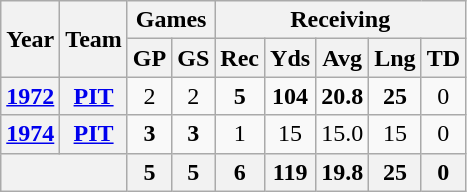<table class="wikitable" style="text-align:center">
<tr>
<th rowspan="2">Year</th>
<th rowspan="2">Team</th>
<th colspan="2">Games</th>
<th colspan="5">Receiving</th>
</tr>
<tr>
<th>GP</th>
<th>GS</th>
<th>Rec</th>
<th>Yds</th>
<th>Avg</th>
<th>Lng</th>
<th>TD</th>
</tr>
<tr>
<th><a href='#'>1972</a></th>
<th><a href='#'>PIT</a></th>
<td>2</td>
<td>2</td>
<td><strong>5</strong></td>
<td><strong>104</strong></td>
<td><strong>20.8</strong></td>
<td><strong>25</strong></td>
<td>0</td>
</tr>
<tr>
<th><a href='#'>1974</a></th>
<th><a href='#'>PIT</a></th>
<td><strong>3</strong></td>
<td><strong>3</strong></td>
<td>1</td>
<td>15</td>
<td>15.0</td>
<td>15</td>
<td>0</td>
</tr>
<tr>
<th colspan="2"></th>
<th>5</th>
<th>5</th>
<th>6</th>
<th>119</th>
<th>19.8</th>
<th>25</th>
<th>0</th>
</tr>
</table>
